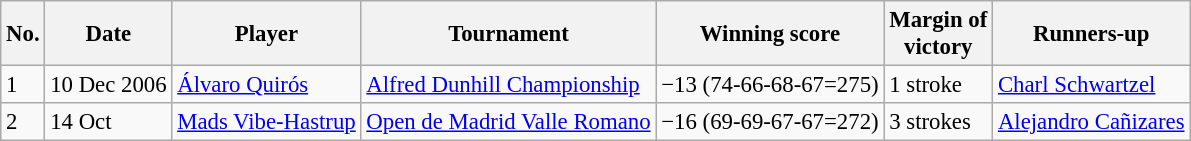<table class="wikitable" style="font-size:95%;">
<tr>
<th>No.</th>
<th>Date</th>
<th>Player</th>
<th>Tournament</th>
<th>Winning score</th>
<th>Margin of<br>victory</th>
<th>Runners-up</th>
</tr>
<tr>
<td>1</td>
<td>10 Dec 2006</td>
<td> <a href='#'>Álvaro Quirós</a></td>
<td><a href='#'>Alfred Dunhill Championship</a></td>
<td>−13 (74-66-68-67=275)</td>
<td>1 stroke</td>
<td> <a href='#'>Charl Schwartzel</a></td>
</tr>
<tr>
<td>2</td>
<td>14 Oct</td>
<td> <a href='#'>Mads Vibe-Hastrup</a></td>
<td><a href='#'>Open de Madrid Valle Romano</a></td>
<td>−16 (69-69-67-67=272)</td>
<td>3 strokes</td>
<td> <a href='#'>Alejandro Cañizares</a></td>
</tr>
</table>
